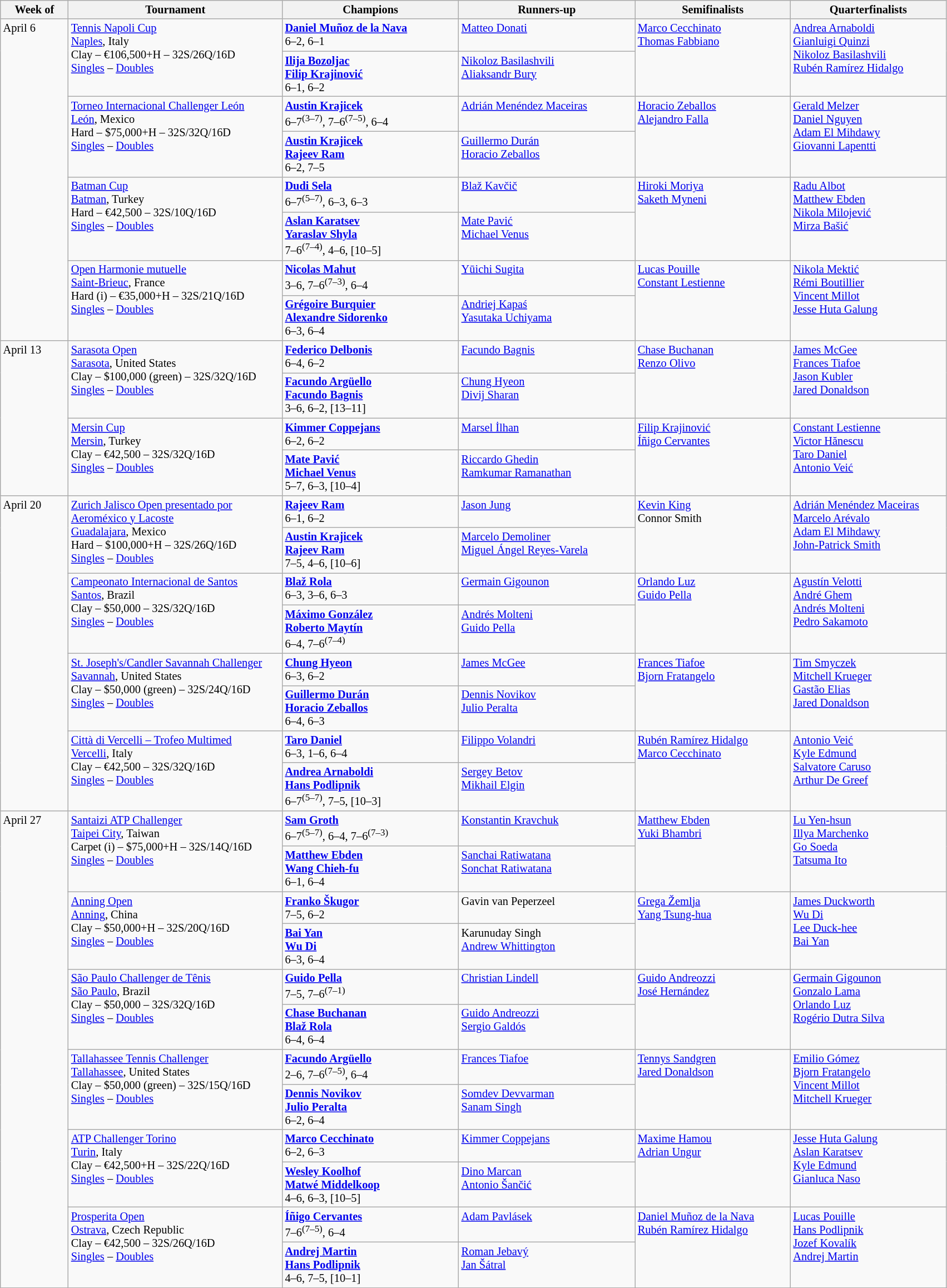<table class="wikitable" style="font-size:85%;">
<tr>
<th width="75">Week of</th>
<th width="250">Tournament</th>
<th width="205">Champions</th>
<th width="205">Runners-up</th>
<th width="180">Semifinalists</th>
<th width="180">Quarterfinalists</th>
</tr>
<tr valign=top>
<td rowspan=8>April 6</td>
<td rowspan=2><a href='#'>Tennis Napoli Cup</a><br><a href='#'>Naples</a>, Italy<br> Clay – €106,500+H – 32S/26Q/16D<br><a href='#'>Singles</a> – <a href='#'>Doubles</a></td>
<td> <strong><a href='#'>Daniel Muñoz de la Nava</a></strong><br>6–2, 6–1</td>
<td> <a href='#'>Matteo Donati</a></td>
<td rowspan=2> <a href='#'>Marco Cecchinato</a> <br>  <a href='#'>Thomas Fabbiano</a></td>
<td rowspan=2> <a href='#'>Andrea Arnaboldi</a> <br> <a href='#'>Gianluigi Quinzi</a><br> <a href='#'>Nikoloz Basilashvili</a> <br>  <a href='#'>Rubén Ramírez Hidalgo</a></td>
</tr>
<tr valign=top>
<td> <strong><a href='#'>Ilija Bozoljac</a></strong><br> <strong><a href='#'>Filip Krajinović</a></strong><br>6–1, 6–2</td>
<td> <a href='#'>Nikoloz Basilashvili</a><br> <a href='#'>Aliaksandr Bury</a></td>
</tr>
<tr valign=top>
<td rowspan=2><a href='#'>Torneo Internacional Challenger León</a><br><a href='#'>León</a>, Mexico<br> Hard – $75,000+H – 32S/32Q/16D<br><a href='#'>Singles</a> – <a href='#'>Doubles</a></td>
<td> <strong><a href='#'>Austin Krajicek</a></strong><br>6–7<sup>(3–7)</sup>, 7–6<sup>(7–5)</sup>, 6–4</td>
<td> <a href='#'>Adrián Menéndez Maceiras</a></td>
<td rowspan=2> <a href='#'>Horacio Zeballos</a> <br>  <a href='#'>Alejandro Falla</a></td>
<td rowspan=2> <a href='#'>Gerald Melzer</a> <br> <a href='#'>Daniel Nguyen</a> <br> <a href='#'>Adam El Mihdawy</a> <br>  <a href='#'>Giovanni Lapentti</a></td>
</tr>
<tr valign=top>
<td> <strong><a href='#'>Austin Krajicek</a></strong><br> <strong><a href='#'>Rajeev Ram</a></strong><br>6–2, 7–5</td>
<td> <a href='#'>Guillermo Durán</a><br> <a href='#'>Horacio Zeballos</a></td>
</tr>
<tr valign=top>
<td rowspan=2><a href='#'>Batman Cup</a><br><a href='#'>Batman</a>, Turkey<br> Hard – €42,500 – 32S/10Q/16D<br><a href='#'>Singles</a> – <a href='#'>Doubles</a></td>
<td> <strong><a href='#'>Dudi Sela</a></strong><br>6–7<sup>(5–7)</sup>, 6–3, 6–3</td>
<td> <a href='#'>Blaž Kavčič</a></td>
<td rowspan=2> <a href='#'>Hiroki Moriya</a> <br>  <a href='#'>Saketh Myneni</a></td>
<td rowspan=2> <a href='#'>Radu Albot</a> <br> <a href='#'>Matthew Ebden</a> <br> <a href='#'>Nikola Milojević</a> <br>  <a href='#'>Mirza Bašić</a></td>
</tr>
<tr valign=top>
<td> <strong><a href='#'>Aslan Karatsev</a></strong><br> <strong><a href='#'>Yaraslav Shyla</a></strong><br> 7–6<sup>(7–4)</sup>, 4–6, [10–5]</td>
<td> <a href='#'>Mate Pavić</a><br> <a href='#'>Michael Venus</a></td>
</tr>
<tr valign=top>
<td rowspan=2><a href='#'>Open Harmonie mutuelle</a><br><a href='#'>Saint-Brieuc</a>, France<br> Hard (i) – €35,000+H – 32S/21Q/16D<br><a href='#'>Singles</a> – <a href='#'>Doubles</a></td>
<td> <strong><a href='#'>Nicolas Mahut</a></strong><br>3–6, 7–6<sup>(7–3)</sup>, 6–4</td>
<td> <a href='#'>Yūichi Sugita</a></td>
<td rowspan=2> <a href='#'>Lucas Pouille</a> <br>  <a href='#'>Constant Lestienne</a></td>
<td rowspan=2> <a href='#'>Nikola Mektić</a> <br> <a href='#'>Rémi Boutillier</a> <br> <a href='#'>Vincent Millot</a> <br>  <a href='#'>Jesse Huta Galung</a></td>
</tr>
<tr valign=top>
<td> <strong><a href='#'>Grégoire Burquier</a></strong><br> <strong><a href='#'>Alexandre Sidorenko</a></strong> <br>6–3, 6–4</td>
<td> <a href='#'>Andriej Kapaś</a><br> <a href='#'>Yasutaka Uchiyama</a></td>
</tr>
<tr valign=top>
<td rowspan=4>April 13</td>
<td rowspan=2><a href='#'>Sarasota Open</a><br><a href='#'>Sarasota</a>, United States<br> Clay – $100,000 (green) – 32S/32Q/16D<br><a href='#'>Singles</a> – <a href='#'>Doubles</a></td>
<td> <strong><a href='#'>Federico Delbonis</a></strong><br>6–4, 6–2</td>
<td> <a href='#'>Facundo Bagnis</a></td>
<td rowspan=2> <a href='#'>Chase Buchanan</a> <br>  <a href='#'>Renzo Olivo</a></td>
<td rowspan=2> <a href='#'>James McGee</a> <br> <a href='#'>Frances Tiafoe</a> <br> <a href='#'>Jason Kubler</a> <br>  <a href='#'>Jared Donaldson</a></td>
</tr>
<tr valign=top>
<td> <strong><a href='#'>Facundo Argüello</a></strong><br> <strong><a href='#'>Facundo Bagnis</a></strong> <br>3–6, 6–2, [13–11]</td>
<td> <a href='#'>Chung Hyeon</a><br> <a href='#'>Divij Sharan</a></td>
</tr>
<tr valign=top>
<td rowspan=2><a href='#'>Mersin Cup</a><br><a href='#'>Mersin</a>, Turkey<br> Clay – €42,500 – 32S/32Q/16D<br><a href='#'>Singles</a> – <a href='#'>Doubles</a></td>
<td> <strong><a href='#'>Kimmer Coppejans</a></strong><br>6–2, 6–2</td>
<td> <a href='#'>Marsel İlhan</a></td>
<td rowspan=2> <a href='#'>Filip Krajinović</a> <br>  <a href='#'>Íñigo Cervantes</a></td>
<td rowspan=2> <a href='#'>Constant Lestienne</a> <br> <a href='#'>Victor Hănescu</a> <br> <a href='#'>Taro Daniel</a> <br> <a href='#'>Antonio Veić</a></td>
</tr>
<tr valign=top>
<td> <strong><a href='#'>Mate Pavić</a></strong><br> <strong><a href='#'>Michael Venus</a></strong> <br>5–7, 6–3, [10–4]</td>
<td> <a href='#'>Riccardo Ghedin</a><br> <a href='#'>Ramkumar Ramanathan</a></td>
</tr>
<tr valign=top>
<td rowspan=8>April 20</td>
<td rowspan=2><a href='#'>Zurich Jalisco Open presentado por Aeroméxico  y Lacoste</a><br><a href='#'>Guadalajara</a>, Mexico<br> Hard – $100,000+H – 32S/26Q/16D<br><a href='#'>Singles</a> – <a href='#'>Doubles</a></td>
<td> <strong><a href='#'>Rajeev Ram</a></strong><br>6–1, 6–2</td>
<td> <a href='#'>Jason Jung</a></td>
<td rowspan=2> <a href='#'>Kevin King</a> <br>  Connor Smith</td>
<td rowspan=2> <a href='#'>Adrián Menéndez Maceiras</a><br> <a href='#'>Marcelo Arévalo</a> <br> <a href='#'>Adam El Mihdawy</a><br>  <a href='#'>John-Patrick Smith</a></td>
</tr>
<tr valign=top>
<td> <strong><a href='#'>Austin Krajicek</a></strong><br> <strong><a href='#'>Rajeev Ram</a></strong><br>7–5, 4–6, [10–6]</td>
<td> <a href='#'>Marcelo Demoliner</a><br> <a href='#'>Miguel Ángel Reyes-Varela</a></td>
</tr>
<tr valign=top>
<td rowspan=2><a href='#'>Campeonato Internacional de Santos</a><br><a href='#'>Santos</a>, Brazil<br> Clay – $50,000 – 32S/32Q/16D<br><a href='#'>Singles</a> – <a href='#'>Doubles</a></td>
<td> <strong><a href='#'>Blaž Rola</a></strong><br>6–3, 3–6, 6–3</td>
<td> <a href='#'>Germain Gigounon</a></td>
<td rowspan=2> <a href='#'>Orlando Luz</a> <br>  <a href='#'>Guido Pella</a></td>
<td rowspan=2> <a href='#'>Agustín Velotti</a><br> <a href='#'>André Ghem</a><br> <a href='#'>Andrés Molteni</a> <br>  <a href='#'>Pedro Sakamoto</a></td>
</tr>
<tr valign=top>
<td> <strong><a href='#'>Máximo González</a></strong><br> <strong><a href='#'>Roberto Maytín</a></strong><br>6–4, 7–6<sup>(7–4)</sup></td>
<td> <a href='#'>Andrés Molteni</a><br> <a href='#'>Guido Pella</a></td>
</tr>
<tr valign=top>
<td rowspan=2><a href='#'>St. Joseph's/Candler Savannah Challenger</a><br><a href='#'>Savannah</a>, United States<br> Clay – $50,000 (green) – 32S/24Q/16D<br><a href='#'>Singles</a> – <a href='#'>Doubles</a></td>
<td> <strong><a href='#'>Chung Hyeon</a></strong><br>6–3, 6–2</td>
<td> <a href='#'>James McGee</a></td>
<td rowspan=2> <a href='#'>Frances Tiafoe</a> <br>  <a href='#'>Bjorn Fratangelo</a></td>
<td rowspan=2> <a href='#'>Tim Smyczek</a> <br> <a href='#'>Mitchell Krueger</a>  <br> <a href='#'>Gastão Elias</a> <br>  <a href='#'>Jared Donaldson</a></td>
</tr>
<tr valign=top>
<td> <strong><a href='#'>Guillermo Durán</a></strong><br> <strong><a href='#'>Horacio Zeballos</a></strong><br>6–4, 6–3</td>
<td> <a href='#'>Dennis Novikov</a><br> <a href='#'>Julio Peralta</a></td>
</tr>
<tr valign=top>
<td rowspan=2><a href='#'>Città di Vercelli – Trofeo Multimed</a><br><a href='#'>Vercelli</a>, Italy<br> Clay – €42,500 – 32S/32Q/16D<br><a href='#'>Singles</a> – <a href='#'>Doubles</a></td>
<td> <strong><a href='#'>Taro Daniel</a></strong><br>6–3, 1–6, 6–4</td>
<td> <a href='#'>Filippo Volandri</a></td>
<td rowspan=2> <a href='#'>Rubén Ramírez Hidalgo</a> <br>  <a href='#'>Marco Cecchinato</a></td>
<td rowspan=2> <a href='#'>Antonio Veić</a> <br> <a href='#'>Kyle Edmund</a> <br> <a href='#'>Salvatore Caruso</a> <br> <a href='#'>Arthur De Greef</a></td>
</tr>
<tr valign=top>
<td> <strong><a href='#'>Andrea Arnaboldi</a></strong><br> <strong><a href='#'>Hans Podlipnik</a></strong><br>6–7<sup>(5–7)</sup>, 7–5, [10–3]</td>
<td> <a href='#'>Sergey Betov</a><br> <a href='#'>Mikhail Elgin</a></td>
</tr>
<tr valign=top>
<td rowspan=12>April 27</td>
<td rowspan=2><a href='#'>Santaizi ATP Challenger</a><br><a href='#'>Taipei City</a>, Taiwan<br> Carpet (i) – $75,000+H – 32S/14Q/16D<br><a href='#'>Singles</a> – <a href='#'>Doubles</a></td>
<td> <strong><a href='#'>Sam Groth</a></strong><br>6–7<sup>(5–7)</sup>, 6–4, 7–6<sup>(7–3)</sup></td>
<td> <a href='#'>Konstantin Kravchuk</a></td>
<td rowspan=2> <a href='#'>Matthew Ebden</a> <br>  <a href='#'>Yuki Bhambri</a></td>
<td rowspan=2> <a href='#'>Lu Yen-hsun</a> <br> <a href='#'>Illya Marchenko</a> <br> <a href='#'>Go Soeda</a> <br>  <a href='#'>Tatsuma Ito</a></td>
</tr>
<tr valign=top>
<td><strong> <a href='#'>Matthew Ebden</a></strong><br> <strong><a href='#'>Wang Chieh-fu</a></strong><br>6–1, 6–4</td>
<td> <a href='#'>Sanchai Ratiwatana</a><br> <a href='#'>Sonchat Ratiwatana</a></td>
</tr>
<tr valign=top>
<td rowspan=2><a href='#'>Anning Open</a><br><a href='#'>Anning</a>, China<br> Clay – $50,000+H – 32S/20Q/16D<br><a href='#'>Singles</a> – <a href='#'>Doubles</a></td>
<td> <strong><a href='#'>Franko Škugor</a></strong><br>7–5, 6–2</td>
<td> Gavin van Peperzeel</td>
<td rowspan=2> <a href='#'>Grega Žemlja</a> <br>  <a href='#'>Yang Tsung-hua</a></td>
<td rowspan=2> <a href='#'>James Duckworth</a> <br> <a href='#'>Wu Di</a> <br> <a href='#'>Lee Duck-hee</a> <br>  <a href='#'>Bai Yan</a></td>
</tr>
<tr valign=top>
<td> <strong><a href='#'>Bai Yan</a></strong><br> <strong><a href='#'>Wu Di</a></strong><br>6–3, 6–4</td>
<td> Karunuday Singh<br> <a href='#'>Andrew Whittington</a></td>
</tr>
<tr valign=top>
<td rowspan=2><a href='#'>São Paulo Challenger de Tênis</a><br><a href='#'>São Paulo</a>, Brazil<br> Clay – $50,000 – 32S/32Q/16D<br><a href='#'>Singles</a> – <a href='#'>Doubles</a></td>
<td> <strong><a href='#'>Guido Pella</a></strong><br>7–5, 7–6<sup>(7–1)</sup></td>
<td> <a href='#'>Christian Lindell</a></td>
<td rowspan=2> <a href='#'>Guido Andreozzi</a> <br>  <a href='#'>José Hernández</a></td>
<td rowspan=2> <a href='#'>Germain Gigounon</a> <br>  <a href='#'>Gonzalo Lama</a> <br>  <a href='#'>Orlando Luz</a> <br>  <a href='#'>Rogério Dutra Silva</a></td>
</tr>
<tr valign=top>
<td> <strong><a href='#'>Chase Buchanan</a></strong><br> <strong><a href='#'>Blaž Rola</a></strong><br>6–4, 6–4</td>
<td> <a href='#'>Guido Andreozzi</a><br> <a href='#'>Sergio Galdós</a></td>
</tr>
<tr valign=top>
<td rowspan=2><a href='#'>Tallahassee Tennis Challenger</a><br><a href='#'>Tallahassee</a>, United States<br> Clay – $50,000 (green) – 32S/15Q/16D<br><a href='#'>Singles</a> – <a href='#'>Doubles</a></td>
<td> <strong><a href='#'>Facundo Argüello</a></strong><br>2–6, 7–6<sup>(7–5)</sup>, 6–4</td>
<td> <a href='#'>Frances Tiafoe</a></td>
<td rowspan=2> <a href='#'>Tennys Sandgren</a> <br>  <a href='#'>Jared Donaldson</a></td>
<td rowspan=2> <a href='#'>Emilio Gómez</a> <br> <a href='#'>Bjorn Fratangelo</a><br> <a href='#'>Vincent Millot</a> <br>  <a href='#'>Mitchell Krueger</a></td>
</tr>
<tr valign=top>
<td> <strong><a href='#'>Dennis Novikov</a></strong><br> <strong><a href='#'>Julio Peralta</a></strong><br>6–2, 6–4</td>
<td> <a href='#'>Somdev Devvarman</a><br> <a href='#'>Sanam Singh</a></td>
</tr>
<tr valign=top>
<td rowspan=2><a href='#'>ATP Challenger Torino</a><br><a href='#'>Turin</a>, Italy<br> Clay – €42,500+H – 32S/22Q/16D<br><a href='#'>Singles</a> – <a href='#'>Doubles</a></td>
<td> <strong><a href='#'>Marco Cecchinato</a></strong><br>6–2, 6–3</td>
<td> <a href='#'>Kimmer Coppejans</a></td>
<td rowspan=2> <a href='#'>Maxime Hamou</a> <br>  <a href='#'>Adrian Ungur</a></td>
<td rowspan=2> <a href='#'>Jesse Huta Galung</a> <br>  <a href='#'>Aslan Karatsev</a> <br> <a href='#'>Kyle Edmund</a> <br>  <a href='#'>Gianluca Naso</a></td>
</tr>
<tr valign=top>
<td> <strong><a href='#'>Wesley Koolhof</a></strong> <br>  <strong><a href='#'>Matwé Middelkoop</a></strong> <br> 4–6, 6–3, [10–5]</td>
<td> <a href='#'>Dino Marcan</a> <br>  <a href='#'>Antonio Šančić</a></td>
</tr>
<tr valign=top>
<td rowspan=2><a href='#'>Prosperita Open</a><br><a href='#'>Ostrava</a>, Czech Republic<br> Clay – €42,500 – 32S/26Q/16D<br><a href='#'>Singles</a> – <a href='#'>Doubles</a></td>
<td> <strong><a href='#'>Íñigo Cervantes</a></strong><br>7–6<sup>(7–5)</sup>, 6–4</td>
<td> <a href='#'>Adam Pavlásek</a></td>
<td rowspan=2> <a href='#'>Daniel Muñoz de la Nava</a> <br>  <a href='#'>Rubén Ramírez Hidalgo</a></td>
<td rowspan=2> <a href='#'>Lucas Pouille</a> <br>  <a href='#'>Hans Podlipnik</a> <br>  <a href='#'>Jozef Kovalík</a> <br>  <a href='#'>Andrej Martin</a></td>
</tr>
<tr valign=top>
<td> <strong><a href='#'>Andrej Martin</a></strong><br> <strong><a href='#'>Hans Podlipnik</a></strong><br>4–6, 7–5, [10–1]</td>
<td> <a href='#'>Roman Jebavý</a><br> <a href='#'>Jan Šátral</a></td>
</tr>
<tr valign=top>
</tr>
</table>
